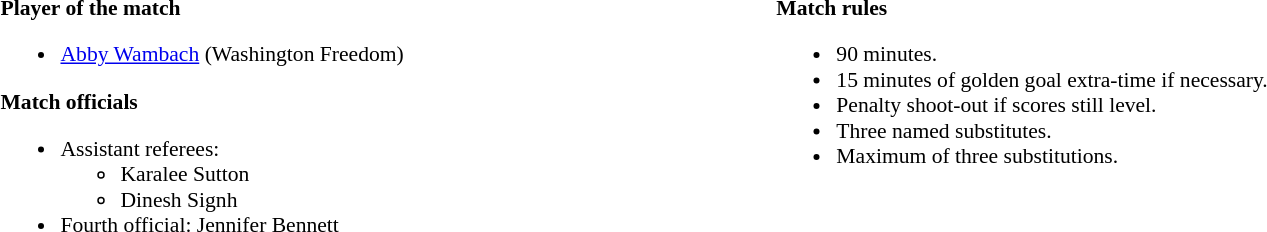<table width=82% style="font-size: 90%">
<tr>
<td width=50% valign=top><br><strong>Player of the match</strong><ul><li><a href='#'>Abby Wambach</a> (Washington Freedom)</li></ul><strong>Match officials</strong><ul><li>Assistant referees:<ul><li>Karalee Sutton</li><li>Dinesh Signh</li></ul></li><li>Fourth official: Jennifer Bennett</li></ul></td>
<td width=50% valign=top><br><strong>Match rules</strong><ul><li>90 minutes.</li><li>15 minutes of golden goal extra-time if necessary.</li><li>Penalty shoot-out if scores still level.</li><li>Three named substitutes.</li><li>Maximum of three substitutions.</li></ul></td>
</tr>
</table>
